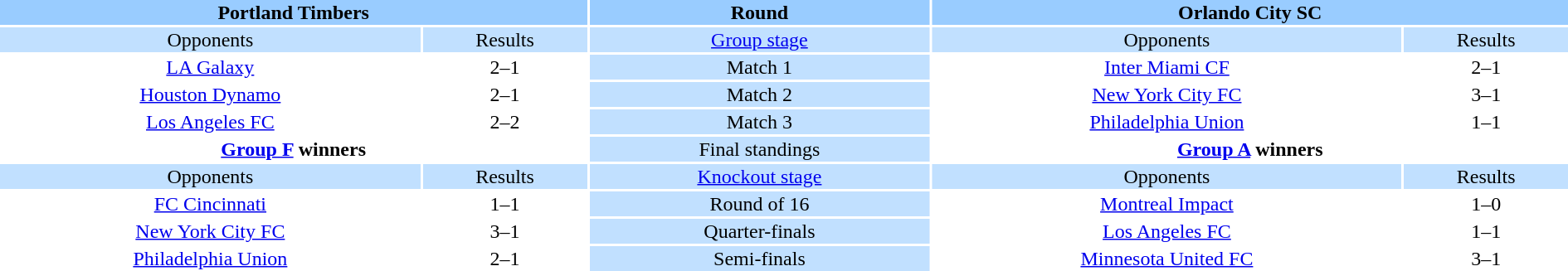<table style="width:100%;text-align:center">
<tr style="vertical-align:top;background:#99CCFF">
<th colspan="2">Portland Timbers</th>
<th>Round</th>
<th colspan="2">Orlando City SC</th>
</tr>
<tr style="vertical-align:top;background:#C1E0FF">
<td>Opponents</td>
<td>Results</td>
<td><a href='#'>Group stage</a></td>
<td>Opponents</td>
<td>Results</td>
</tr>
<tr>
<td style="text-align:center"><a href='#'>LA Galaxy</a></td>
<td>2–1</td>
<td style="background:#C1E0FF">Match 1</td>
<td style="text-align:center"><a href='#'>Inter Miami CF</a></td>
<td>2–1</td>
</tr>
<tr>
<td style="text-align:center"><a href='#'>Houston Dynamo</a></td>
<td>2–1</td>
<td style="background:#C1E0FF">Match 2</td>
<td style="text-align:center"><a href='#'>New York City FC</a></td>
<td>3–1</td>
</tr>
<tr>
<td style="text-align:center"><a href='#'>Los Angeles FC</a></td>
<td>2–2</td>
<td style="background:#C1E0FF">Match 3</td>
<td style="text-align:center"><a href='#'>Philadelphia Union</a></td>
<td>1–1</td>
</tr>
<tr>
<td colspan="2" style="text-align:center"><strong><a href='#'>Group F</a> winners</strong><br><div></div></td>
<td style="background:#C1E0FF">Final standings</td>
<td colspan="2" style="text-align:center"><strong><a href='#'>Group A</a> winners</strong><br><div></div></td>
</tr>
<tr style="vertical-align:top;background:#C1E0FF">
<td>Opponents</td>
<td>Results</td>
<td><a href='#'>Knockout stage</a></td>
<td>Opponents</td>
<td>Results</td>
</tr>
<tr>
<td style="text-align:center"><a href='#'>FC Cincinnati</a></td>
<td>1–1 </td>
<td style="background:#C1E0FF">Round of 16</td>
<td style="text-align:center"><a href='#'>Montreal Impact</a></td>
<td>1–0</td>
</tr>
<tr>
<td style="text-align:center"><a href='#'>New York City FC</a></td>
<td>3–1</td>
<td style="background:#C1E0FF">Quarter-finals</td>
<td style="text-align:center"><a href='#'>Los Angeles FC</a></td>
<td>1–1 </td>
</tr>
<tr>
<td style="text-align:center"><a href='#'>Philadelphia Union</a></td>
<td>2–1</td>
<td style="background:#C1E0FF">Semi-finals</td>
<td style="text-align:center"><a href='#'>Minnesota United FC</a></td>
<td>3–1</td>
</tr>
</table>
